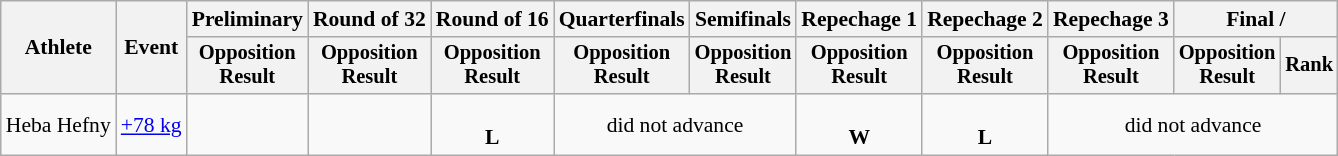<table class="wikitable" style="font-size:90%">
<tr>
<th rowspan="2">Athlete</th>
<th rowspan="2">Event</th>
<th>Preliminary</th>
<th>Round of 32</th>
<th>Round of 16</th>
<th>Quarterfinals</th>
<th>Semifinals</th>
<th>Repechage 1</th>
<th>Repechage 2</th>
<th>Repechage 3</th>
<th colspan=2>Final / </th>
</tr>
<tr style="font-size:95%">
<th>Opposition<br>Result</th>
<th>Opposition<br>Result</th>
<th>Opposition<br>Result</th>
<th>Opposition<br>Result</th>
<th>Opposition<br>Result</th>
<th>Opposition<br>Result</th>
<th>Opposition<br>Result</th>
<th>Opposition<br>Result</th>
<th>Opposition<br>Result</th>
<th>Rank</th>
</tr>
<tr align=center>
<td align=left>Heba Hefny</td>
<td align=left><a href='#'>+78 kg</a></td>
<td></td>
<td></td>
<td><br><strong>L</strong></td>
<td colspan=2>did not advance</td>
<td><br><strong>W</strong></td>
<td><br><strong>L</strong></td>
<td colspan=4>did not advance</td>
</tr>
</table>
